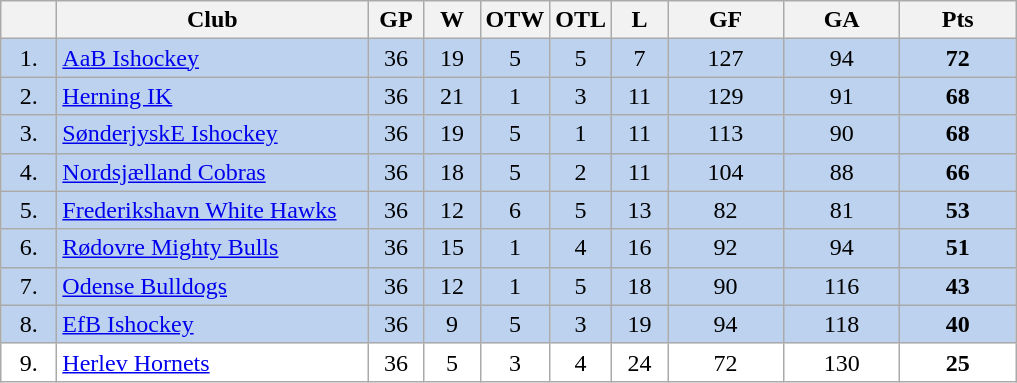<table class="wikitable">
<tr>
<th width="30"></th>
<th width="200">Club</th>
<th width="30">GP</th>
<th width="30">W</th>
<th width="30">OTW</th>
<th width="30">OTL</th>
<th width="30">L</th>
<th width="70">GF</th>
<th width="70">GA</th>
<th width="70">Pts</th>
</tr>
<tr bgcolor="#BCD2EE" align="center">
<td>1.</td>
<td align="left"><a href='#'>AaB Ishockey</a></td>
<td>36</td>
<td>19</td>
<td>5</td>
<td>5</td>
<td>7</td>
<td>127</td>
<td>94</td>
<td><strong>72</strong></td>
</tr>
<tr bgcolor="#BCD2EE" align="center">
<td>2.</td>
<td align="left"><a href='#'>Herning IK</a></td>
<td>36</td>
<td>21</td>
<td>1</td>
<td>3</td>
<td>11</td>
<td>129</td>
<td>91</td>
<td><strong>68</strong></td>
</tr>
<tr bgcolor="#BCD2EE" align="center">
<td>3.</td>
<td align="left"><a href='#'>SønderjyskE Ishockey</a></td>
<td>36</td>
<td>19</td>
<td>5</td>
<td>1</td>
<td>11</td>
<td>113</td>
<td>90</td>
<td><strong>68</strong></td>
</tr>
<tr bgcolor="#BCD2EE" align="center">
<td>4.</td>
<td align="left"><a href='#'>Nordsjælland Cobras</a></td>
<td>36</td>
<td>18</td>
<td>5</td>
<td>2</td>
<td>11</td>
<td>104</td>
<td>88</td>
<td><strong>66</strong></td>
</tr>
<tr bgcolor="#BCD2EE" align="center">
<td>5.</td>
<td align="left"><a href='#'>Frederikshavn White Hawks</a></td>
<td>36</td>
<td>12</td>
<td>6</td>
<td>5</td>
<td>13</td>
<td>82</td>
<td>81</td>
<td><strong>53</strong></td>
</tr>
<tr bgcolor="#BCD2EE" align="center">
<td>6.</td>
<td align="left"><a href='#'>Rødovre Mighty Bulls</a></td>
<td>36</td>
<td>15</td>
<td>1</td>
<td>4</td>
<td>16</td>
<td>92</td>
<td>94</td>
<td><strong>51</strong></td>
</tr>
<tr bgcolor="#BCD2EE" align="center">
<td>7.</td>
<td align="left"><a href='#'>Odense Bulldogs</a></td>
<td>36</td>
<td>12</td>
<td>1</td>
<td>5</td>
<td>18</td>
<td>90</td>
<td>116</td>
<td><strong>43</strong></td>
</tr>
<tr bgcolor="#BCD2EE" align="center">
<td>8.</td>
<td align="left"><a href='#'>EfB Ishockey</a></td>
<td>36</td>
<td>9</td>
<td>5</td>
<td>3</td>
<td>19</td>
<td>94</td>
<td>118</td>
<td><strong>40</strong></td>
</tr>
<tr bgcolor="#FFFFFF" align="center">
<td>9.</td>
<td align="left"><a href='#'>Herlev Hornets</a></td>
<td>36</td>
<td>5</td>
<td>3</td>
<td>4</td>
<td>24</td>
<td>72</td>
<td>130</td>
<td><strong>25</strong></td>
</tr>
</table>
